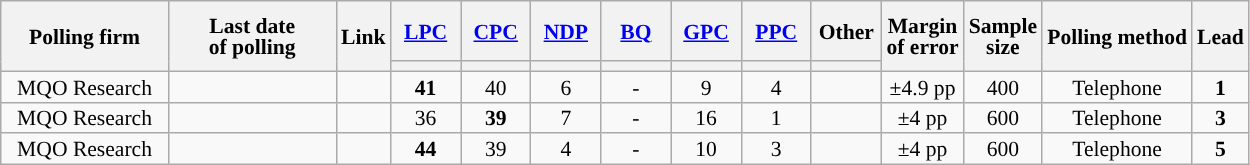<table class="wikitable sortable mw-datatable" style="text-align:center;font-size:90%;line-height:14px;">
<tr style="height:40px;">
<th rowspan="2" style="width:105px;">Polling firm</th>
<th rowspan="2" style="width:105px;">Last date<br>of polling</th>
<th rowspan="2">Link</th>
<th class="unsortable" style="width:40px;"><a href='#'>LPC</a></th>
<th class="unsortable" style="width:40px;"><a href='#'>CPC</a></th>
<th class="unsortable" style="width:40px;"><a href='#'>NDP</a></th>
<th class="unsortable" style="width:40px;"><a href='#'>BQ</a></th>
<th class="unsortable" style="width:40px;"><a href='#'>GPC</a></th>
<th class="unsortable" style="width:40px;"><a href='#'>PPC</a></th>
<th class="unsortable" style="width:40px;">Other</th>
<th rowspan="2">Margin<br>of error</th>
<th rowspan="2">Sample<br>size</th>
<th rowspan="2">Polling method</th>
<th rowspan="2">Lead</th>
</tr>
<tr>
<th style="background:"></th>
<th style="background:"></th>
<th style="background:"></th>
<th style="background:"></th>
<th style="background:"></th>
<th style="background:"></th>
<th style="background:"></th>
</tr>
<tr>
<td>MQO Research</td>
<td></td>
<td></td>
<td><strong>41</strong></td>
<td>40</td>
<td>6</td>
<td>-</td>
<td>9</td>
<td>4</td>
<td></td>
<td>±4.9 pp</td>
<td>400</td>
<td>Telephone</td>
<td><strong>1</strong></td>
</tr>
<tr>
<td>MQO Research</td>
<td></td>
<td></td>
<td>36</td>
<td><strong>39</strong></td>
<td>7</td>
<td>-</td>
<td>16</td>
<td>1</td>
<td></td>
<td>±4 pp</td>
<td>600</td>
<td>Telephone</td>
<td><strong>3</strong></td>
</tr>
<tr>
<td>MQO Research</td>
<td></td>
<td></td>
<td><strong>44</strong></td>
<td>39</td>
<td>4</td>
<td>-</td>
<td>10</td>
<td>3</td>
<td></td>
<td>±4 pp</td>
<td>600</td>
<td>Telephone</td>
<td><strong>5</strong></td>
</tr>
</table>
